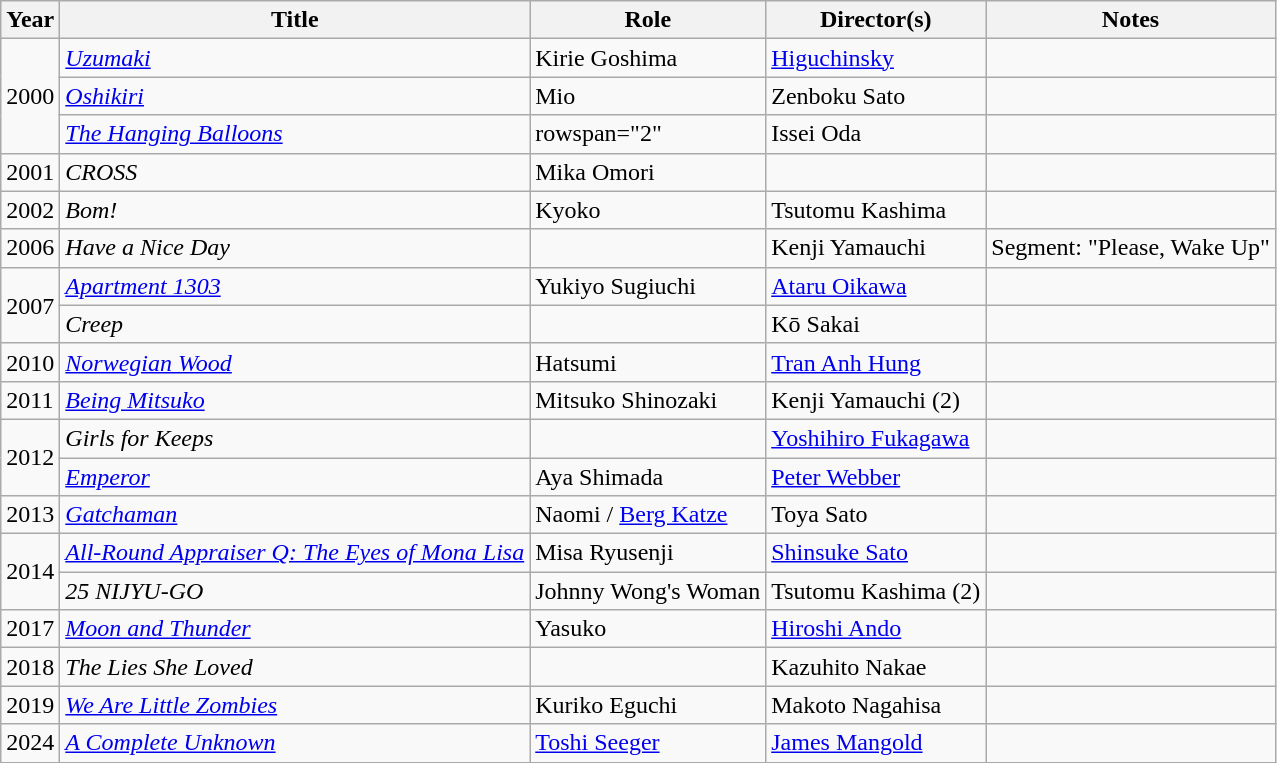<table class="wikitable sortable">
<tr>
<th>Year</th>
<th>Title</th>
<th>Role</th>
<th>Director(s)</th>
<th>Notes</th>
</tr>
<tr>
<td rowspan="3">2000</td>
<td><em><a href='#'>Uzumaki</a></em></td>
<td>Kirie Goshima</td>
<td><a href='#'>Higuchinsky</a></td>
<td></td>
</tr>
<tr>
<td><em><a href='#'>Oshikiri</a></em></td>
<td>Mio</td>
<td>Zenboku Sato</td>
<td></td>
</tr>
<tr>
<td><em><a href='#'>The Hanging Balloons</a></em></td>
<td>rowspan="2" </td>
<td>Issei Oda</td>
<td></td>
</tr>
<tr>
<td>2001</td>
<td><em>CROSS</em></td>
<td>Mika Omori</td>
<td></td>
</tr>
<tr>
<td>2002</td>
<td><em>Bom!</em></td>
<td>Kyoko</td>
<td>Tsutomu Kashima</td>
<td></td>
</tr>
<tr>
<td>2006</td>
<td><em>Have a Nice Day</em></td>
<td></td>
<td>Kenji Yamauchi</td>
<td>Segment: "Please, Wake Up"</td>
</tr>
<tr>
<td rowspan="2">2007</td>
<td><em><a href='#'>Apartment 1303</a></em></td>
<td>Yukiyo Sugiuchi</td>
<td><a href='#'>Ataru Oikawa</a></td>
<td></td>
</tr>
<tr>
<td><em>Creep</em></td>
<td></td>
<td>Kō Sakai</td>
<td></td>
</tr>
<tr>
<td>2010</td>
<td><em><a href='#'>Norwegian Wood</a></em></td>
<td>Hatsumi</td>
<td><a href='#'>Tran Anh Hung</a></td>
<td></td>
</tr>
<tr>
<td>2011</td>
<td><em><a href='#'>Being Mitsuko</a></em></td>
<td>Mitsuko Shinozaki</td>
<td>Kenji Yamauchi (2)</td>
<td></td>
</tr>
<tr>
<td rowspan="2">2012</td>
<td><em>Girls for Keeps</em></td>
<td></td>
<td><a href='#'>Yoshihiro Fukagawa</a></td>
<td></td>
</tr>
<tr>
<td><em><a href='#'>Emperor</a></em></td>
<td>Aya Shimada</td>
<td><a href='#'>Peter Webber</a></td>
<td></td>
</tr>
<tr>
<td>2013</td>
<td><em><a href='#'>Gatchaman</a></em></td>
<td>Naomi / <a href='#'>Berg Katze</a></td>
<td>Toya Sato</td>
<td></td>
</tr>
<tr>
<td rowspan="2">2014</td>
<td><em><a href='#'>All-Round Appraiser Q: The Eyes of Mona Lisa</a></em></td>
<td>Misa Ryusenji</td>
<td><a href='#'>Shinsuke Sato</a></td>
<td></td>
</tr>
<tr>
<td><em>25 NIJYU-GO</em></td>
<td>Johnny Wong's Woman</td>
<td>Tsutomu Kashima (2)</td>
<td></td>
</tr>
<tr>
<td>2017</td>
<td><em><a href='#'>Moon and Thunder</a></em></td>
<td>Yasuko</td>
<td><a href='#'>Hiroshi Ando</a></td>
<td></td>
</tr>
<tr>
<td>2018</td>
<td><em>The Lies She Loved</em></td>
<td></td>
<td>Kazuhito Nakae</td>
<td></td>
</tr>
<tr>
<td>2019</td>
<td><em><a href='#'>We Are Little Zombies</a></em></td>
<td>Kuriko Eguchi</td>
<td>Makoto Nagahisa</td>
<td></td>
</tr>
<tr>
<td>2024</td>
<td><em><a href='#'>A Complete Unknown</a></em></td>
<td><a href='#'>Toshi Seeger</a></td>
<td><a href='#'>James Mangold</a></td>
<td></td>
</tr>
</table>
